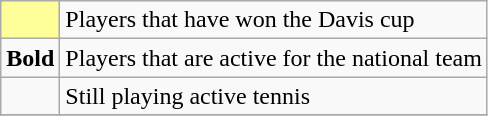<table class="wikitable">
<tr>
<td style="background-color:#FFFF99"></td>
<td>Players that have won the Davis cup</td>
</tr>
<tr>
<td><strong>Bold</strong></td>
<td>Players that are active for the national team</td>
</tr>
<tr>
<td></td>
<td>Still playing active tennis</td>
</tr>
<tr>
</tr>
</table>
